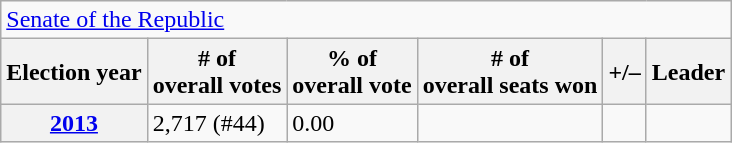<table class=wikitable>
<tr>
<td colspan=6><a href='#'>Senate of the Republic</a></td>
</tr>
<tr>
<th>Election year</th>
<th># of<br>overall votes</th>
<th>% of<br>overall vote</th>
<th># of<br>overall seats won</th>
<th>+/–</th>
<th>Leader</th>
</tr>
<tr>
<th><a href='#'>2013</a></th>
<td>2,717 (#44)</td>
<td>0.00</td>
<td></td>
<td></td>
<td></td>
</tr>
</table>
